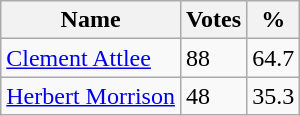<table class="wikitable">
<tr>
<th>Name</th>
<th>Votes</th>
<th>%</th>
</tr>
<tr>
<td><a href='#'>Clement Attlee</a> </td>
<td>88</td>
<td>64.7</td>
</tr>
<tr>
<td><a href='#'>Herbert Morrison</a></td>
<td>48</td>
<td>35.3</td>
</tr>
</table>
